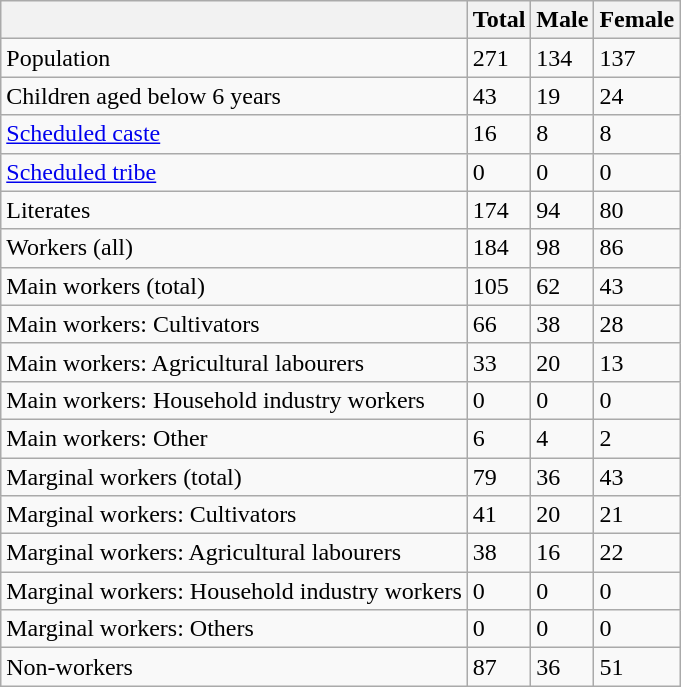<table class="wikitable sortable">
<tr>
<th></th>
<th>Total</th>
<th>Male</th>
<th>Female</th>
</tr>
<tr>
<td>Population</td>
<td>271</td>
<td>134</td>
<td>137</td>
</tr>
<tr>
<td>Children aged below 6 years</td>
<td>43</td>
<td>19</td>
<td>24</td>
</tr>
<tr>
<td><a href='#'>Scheduled caste</a></td>
<td>16</td>
<td>8</td>
<td>8</td>
</tr>
<tr>
<td><a href='#'>Scheduled tribe</a></td>
<td>0</td>
<td>0</td>
<td>0</td>
</tr>
<tr>
<td>Literates</td>
<td>174</td>
<td>94</td>
<td>80</td>
</tr>
<tr>
<td>Workers (all)</td>
<td>184</td>
<td>98</td>
<td>86</td>
</tr>
<tr>
<td>Main workers (total)</td>
<td>105</td>
<td>62</td>
<td>43</td>
</tr>
<tr>
<td>Main workers: Cultivators</td>
<td>66</td>
<td>38</td>
<td>28</td>
</tr>
<tr>
<td>Main workers: Agricultural labourers</td>
<td>33</td>
<td>20</td>
<td>13</td>
</tr>
<tr>
<td>Main workers: Household industry workers</td>
<td>0</td>
<td>0</td>
<td>0</td>
</tr>
<tr>
<td>Main workers: Other</td>
<td>6</td>
<td>4</td>
<td>2</td>
</tr>
<tr>
<td>Marginal workers (total)</td>
<td>79</td>
<td>36</td>
<td>43</td>
</tr>
<tr>
<td>Marginal workers: Cultivators</td>
<td>41</td>
<td>20</td>
<td>21</td>
</tr>
<tr>
<td>Marginal workers: Agricultural labourers</td>
<td>38</td>
<td>16</td>
<td>22</td>
</tr>
<tr>
<td>Marginal workers: Household industry workers</td>
<td>0</td>
<td>0</td>
<td>0</td>
</tr>
<tr>
<td>Marginal workers: Others</td>
<td>0</td>
<td>0</td>
<td>0</td>
</tr>
<tr>
<td>Non-workers</td>
<td>87</td>
<td>36</td>
<td>51</td>
</tr>
</table>
